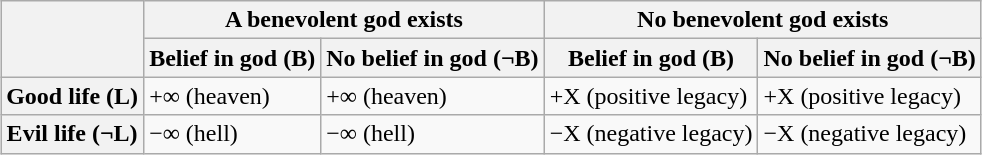<table class="wikitable" style="margin: 0 auto">
<tr>
<th rowspan=2></th>
<th colspan=2>A benevolent god exists</th>
<th colspan=2>No benevolent god exists</th>
</tr>
<tr>
<th>Belief in god (B)</th>
<th>No belief in god (¬B)</th>
<th>Belief in god (B)</th>
<th>No belief in god (¬B)</th>
</tr>
<tr>
<th>Good life (L)</th>
<td>+∞ (heaven)</td>
<td>+∞ (heaven)</td>
<td>+X (positive legacy)</td>
<td>+X (positive legacy)</td>
</tr>
<tr>
<th>Evil life (¬L)</th>
<td>−∞ (hell)</td>
<td>−∞ (hell)</td>
<td>−X (negative legacy)</td>
<td>−X (negative legacy)</td>
</tr>
</table>
